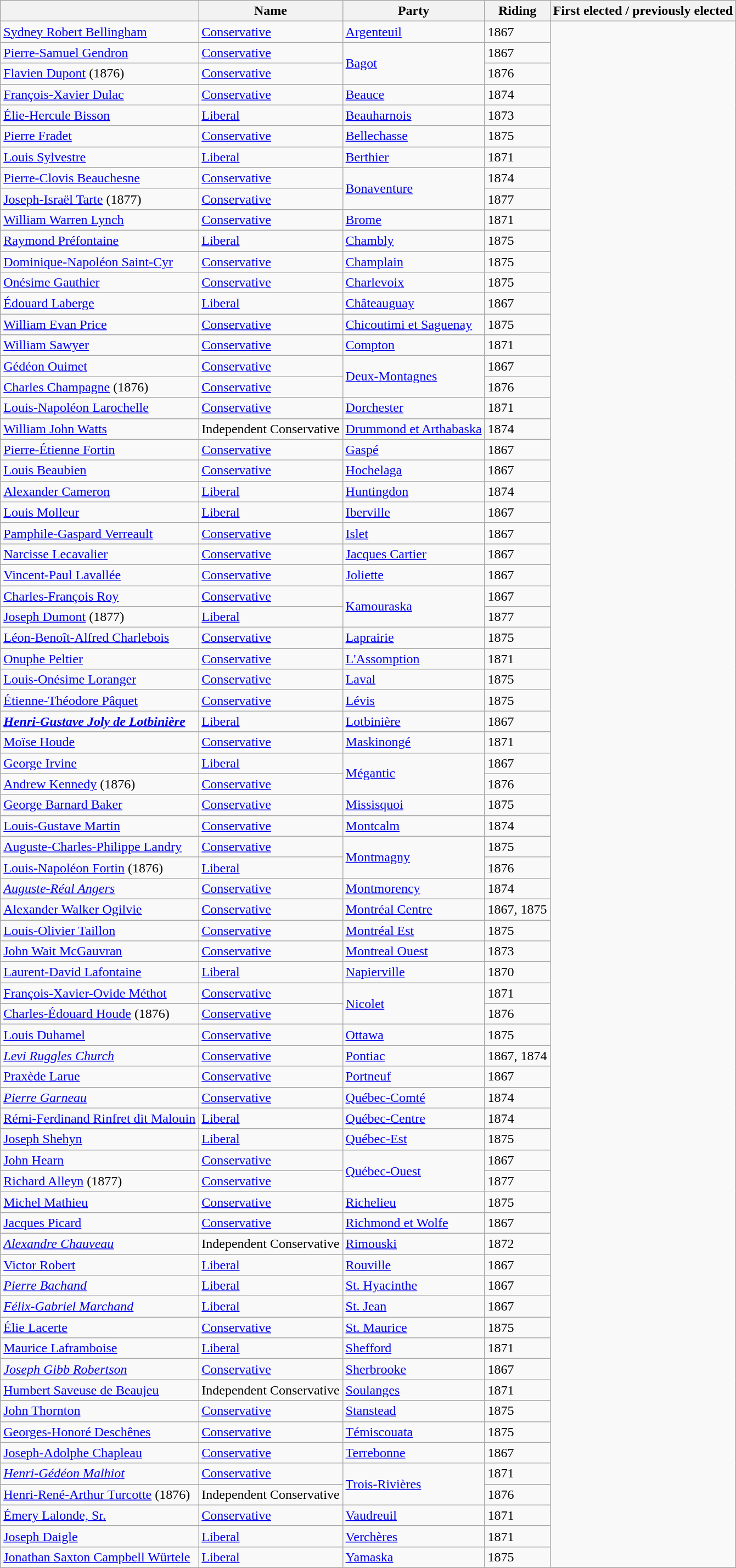<table class="wikitable sortable">
<tr>
<th></th>
<th>Name</th>
<th>Party</th>
<th>Riding</th>
<th>First elected / previously elected</th>
</tr>
<tr>
<td><a href='#'>Sydney Robert Bellingham</a></td>
<td><a href='#'>Conservative</a></td>
<td><a href='#'>Argenteuil</a></td>
<td>1867</td>
</tr>
<tr>
<td><a href='#'>Pierre-Samuel Gendron</a></td>
<td><a href='#'>Conservative</a></td>
<td rowspan="2"><a href='#'>Bagot</a></td>
<td>1867</td>
</tr>
<tr>
<td><a href='#'>Flavien Dupont</a> (1876)</td>
<td><a href='#'>Conservative</a></td>
<td>1876</td>
</tr>
<tr>
<td><a href='#'>François-Xavier Dulac</a></td>
<td><a href='#'>Conservative</a></td>
<td><a href='#'>Beauce</a></td>
<td>1874</td>
</tr>
<tr>
<td><a href='#'>Élie-Hercule Bisson</a></td>
<td><a href='#'>Liberal</a></td>
<td><a href='#'>Beauharnois</a></td>
<td>1873</td>
</tr>
<tr>
<td><a href='#'>Pierre Fradet</a></td>
<td><a href='#'>Conservative</a></td>
<td><a href='#'>Bellechasse</a></td>
<td>1875</td>
</tr>
<tr>
<td><a href='#'>Louis Sylvestre</a></td>
<td><a href='#'>Liberal</a></td>
<td><a href='#'>Berthier</a></td>
<td>1871</td>
</tr>
<tr>
<td><a href='#'>Pierre-Clovis Beauchesne</a></td>
<td><a href='#'>Conservative</a></td>
<td rowspan="2"><a href='#'>Bonaventure</a></td>
<td>1874</td>
</tr>
<tr>
<td><a href='#'>Joseph-Israël Tarte</a> (1877)</td>
<td><a href='#'>Conservative</a></td>
<td>1877</td>
</tr>
<tr>
<td><a href='#'>William Warren Lynch</a></td>
<td><a href='#'>Conservative</a></td>
<td><a href='#'>Brome</a></td>
<td>1871</td>
</tr>
<tr>
<td><a href='#'>Raymond Préfontaine</a></td>
<td><a href='#'>Liberal</a></td>
<td><a href='#'>Chambly</a></td>
<td>1875</td>
</tr>
<tr>
<td><a href='#'>Dominique-Napoléon Saint-Cyr</a></td>
<td><a href='#'>Conservative</a></td>
<td><a href='#'>Champlain</a></td>
<td>1875</td>
</tr>
<tr>
<td><a href='#'>Onésime Gauthier</a></td>
<td><a href='#'>Conservative</a></td>
<td><a href='#'>Charlevoix</a></td>
<td>1875</td>
</tr>
<tr>
<td><a href='#'>Édouard Laberge</a></td>
<td><a href='#'>Liberal</a></td>
<td><a href='#'>Châteauguay</a></td>
<td>1867</td>
</tr>
<tr>
<td><a href='#'>William Evan Price</a></td>
<td><a href='#'>Conservative</a></td>
<td><a href='#'>Chicoutimi et Saguenay</a></td>
<td>1875</td>
</tr>
<tr>
<td><a href='#'>William Sawyer</a></td>
<td><a href='#'>Conservative</a></td>
<td><a href='#'>Compton</a></td>
<td>1871</td>
</tr>
<tr>
<td><a href='#'>Gédéon Ouimet</a></td>
<td><a href='#'>Conservative</a></td>
<td rowspan="2"><a href='#'>Deux-Montagnes</a></td>
<td>1867</td>
</tr>
<tr>
<td><a href='#'>Charles Champagne</a> (1876)</td>
<td><a href='#'>Conservative</a></td>
<td>1876</td>
</tr>
<tr>
<td><a href='#'>Louis-Napoléon Larochelle</a></td>
<td><a href='#'>Conservative</a></td>
<td><a href='#'>Dorchester</a></td>
<td>1871</td>
</tr>
<tr>
<td><a href='#'>William John Watts</a></td>
<td>Independent Conservative</td>
<td><a href='#'>Drummond et Arthabaska</a></td>
<td>1874</td>
</tr>
<tr>
<td><a href='#'>Pierre-Étienne Fortin</a></td>
<td><a href='#'>Conservative</a></td>
<td><a href='#'>Gaspé</a></td>
<td>1867</td>
</tr>
<tr>
<td><span><a href='#'>Louis Beaubien</a></span></td>
<td><a href='#'>Conservative</a></td>
<td><a href='#'>Hochelaga</a></td>
<td>1867</td>
</tr>
<tr>
<td><a href='#'>Alexander Cameron</a></td>
<td><a href='#'>Liberal</a></td>
<td><a href='#'>Huntingdon</a></td>
<td>1874</td>
</tr>
<tr>
<td><a href='#'>Louis Molleur</a></td>
<td><a href='#'>Liberal</a></td>
<td><a href='#'>Iberville</a></td>
<td>1867</td>
</tr>
<tr>
<td><a href='#'>Pamphile-Gaspard Verreault</a></td>
<td><a href='#'>Conservative</a></td>
<td><a href='#'>Islet</a></td>
<td>1867</td>
</tr>
<tr>
<td><a href='#'>Narcisse Lecavalier</a></td>
<td><a href='#'>Conservative</a></td>
<td><a href='#'>Jacques Cartier</a></td>
<td>1867</td>
</tr>
<tr>
<td><a href='#'>Vincent-Paul Lavallée</a></td>
<td><a href='#'>Conservative</a></td>
<td><a href='#'>Joliette</a></td>
<td>1867</td>
</tr>
<tr>
<td><a href='#'>Charles-François Roy</a></td>
<td><a href='#'>Conservative</a></td>
<td rowspan="2"><a href='#'>Kamouraska</a></td>
<td>1867</td>
</tr>
<tr>
<td><a href='#'>Joseph Dumont</a> (1877)</td>
<td><a href='#'>Liberal</a></td>
<td>1877</td>
</tr>
<tr>
<td><a href='#'>Léon-Benoît-Alfred Charlebois</a></td>
<td><a href='#'>Conservative</a></td>
<td><a href='#'>Laprairie</a></td>
<td>1875</td>
</tr>
<tr>
<td><a href='#'>Onuphe Peltier</a></td>
<td><a href='#'>Conservative</a></td>
<td><a href='#'>L'Assomption</a></td>
<td>1871</td>
</tr>
<tr>
<td><a href='#'>Louis-Onésime Loranger</a></td>
<td><a href='#'>Conservative</a></td>
<td><a href='#'>Laval</a></td>
<td>1875</td>
</tr>
<tr>
<td><a href='#'>Étienne-Théodore Pâquet</a></td>
<td><a href='#'>Conservative</a></td>
<td><a href='#'>Lévis</a></td>
<td>1875</td>
</tr>
<tr>
<td><strong><em><a href='#'>Henri-Gustave Joly de Lotbinière</a></em></strong></td>
<td><a href='#'>Liberal</a></td>
<td><a href='#'>Lotbinière</a></td>
<td>1867</td>
</tr>
<tr>
<td><a href='#'>Moïse Houde</a></td>
<td><a href='#'>Conservative</a></td>
<td><a href='#'>Maskinongé</a></td>
<td>1871</td>
</tr>
<tr>
<td><a href='#'>George Irvine</a></td>
<td><a href='#'>Liberal</a></td>
<td rowspan="2"><a href='#'>Mégantic</a></td>
<td>1867</td>
</tr>
<tr>
<td><a href='#'>Andrew Kennedy</a> (1876)</td>
<td><a href='#'>Conservative</a></td>
<td>1876</td>
</tr>
<tr>
<td><a href='#'>George Barnard Baker</a></td>
<td><a href='#'>Conservative</a></td>
<td><a href='#'>Missisquoi</a></td>
<td>1875</td>
</tr>
<tr>
<td><a href='#'>Louis-Gustave Martin</a></td>
<td><a href='#'>Conservative</a></td>
<td><a href='#'>Montcalm</a></td>
<td>1874</td>
</tr>
<tr>
<td><a href='#'>Auguste-Charles-Philippe Landry</a></td>
<td><a href='#'>Conservative</a></td>
<td rowspan="2"><a href='#'>Montmagny</a></td>
<td>1875</td>
</tr>
<tr>
<td><a href='#'>Louis-Napoléon Fortin</a> (1876)</td>
<td><a href='#'>Liberal</a></td>
<td>1876</td>
</tr>
<tr>
<td><em><a href='#'>Auguste-Réal Angers</a></em></td>
<td><a href='#'>Conservative</a></td>
<td><a href='#'>Montmorency</a></td>
<td>1874</td>
</tr>
<tr>
<td><a href='#'>Alexander Walker Ogilvie</a></td>
<td><a href='#'>Conservative</a></td>
<td><a href='#'>Montréal Centre</a></td>
<td>1867, 1875</td>
</tr>
<tr>
<td><a href='#'>Louis-Olivier Taillon</a></td>
<td><a href='#'>Conservative</a></td>
<td><a href='#'>Montréal Est</a></td>
<td>1875</td>
</tr>
<tr>
<td><a href='#'>John Wait McGauvran</a></td>
<td><a href='#'>Conservative</a></td>
<td><a href='#'>Montreal Ouest</a></td>
<td>1873</td>
</tr>
<tr>
<td><a href='#'>Laurent-David Lafontaine</a></td>
<td><a href='#'>Liberal</a></td>
<td><a href='#'>Napierville</a></td>
<td>1870</td>
</tr>
<tr>
<td><a href='#'>François-Xavier-Ovide Méthot</a></td>
<td><a href='#'>Conservative</a></td>
<td rowspan="2"><a href='#'>Nicolet</a></td>
<td>1871</td>
</tr>
<tr>
<td><a href='#'>Charles-Édouard Houde</a> (1876)</td>
<td><a href='#'>Conservative</a></td>
<td>1876</td>
</tr>
<tr>
<td><a href='#'>Louis Duhamel</a></td>
<td><a href='#'>Conservative</a></td>
<td><a href='#'>Ottawa</a></td>
<td>1875</td>
</tr>
<tr>
<td><em><a href='#'>Levi Ruggles Church</a></em></td>
<td><a href='#'>Conservative</a></td>
<td><a href='#'>Pontiac</a></td>
<td>1867, 1874</td>
</tr>
<tr>
<td><a href='#'>Praxède Larue</a></td>
<td><a href='#'>Conservative</a></td>
<td><a href='#'>Portneuf</a></td>
<td>1867</td>
</tr>
<tr>
<td><em><a href='#'>Pierre Garneau</a></em></td>
<td><a href='#'>Conservative</a></td>
<td><a href='#'>Québec-Comté</a></td>
<td>1874</td>
</tr>
<tr>
<td><a href='#'>Rémi-Ferdinand Rinfret dit Malouin</a></td>
<td><a href='#'>Liberal</a></td>
<td><a href='#'>Québec-Centre</a></td>
<td>1874</td>
</tr>
<tr>
<td><a href='#'>Joseph Shehyn</a></td>
<td><a href='#'>Liberal</a></td>
<td><a href='#'>Québec-Est</a></td>
<td>1875</td>
</tr>
<tr>
<td><a href='#'>John Hearn</a></td>
<td><a href='#'>Conservative</a></td>
<td rowspan="2"><a href='#'>Québec-Ouest</a></td>
<td>1867</td>
</tr>
<tr>
<td><a href='#'>Richard Alleyn</a> (1877)</td>
<td><a href='#'>Conservative</a></td>
<td>1877</td>
</tr>
<tr>
<td><a href='#'>Michel Mathieu</a></td>
<td><a href='#'>Conservative</a></td>
<td><a href='#'>Richelieu</a></td>
<td>1875</td>
</tr>
<tr>
<td><a href='#'>Jacques Picard</a></td>
<td><a href='#'>Conservative</a></td>
<td><a href='#'>Richmond et Wolfe</a></td>
<td>1867</td>
</tr>
<tr>
<td><em><a href='#'>Alexandre Chauveau</a></em></td>
<td>Independent Conservative</td>
<td><a href='#'>Rimouski</a></td>
<td>1872</td>
</tr>
<tr>
<td><a href='#'>Victor Robert</a></td>
<td><a href='#'>Liberal</a></td>
<td><a href='#'>Rouville</a></td>
<td>1867</td>
</tr>
<tr>
<td><em><a href='#'>Pierre Bachand</a></em></td>
<td><a href='#'>Liberal</a></td>
<td><a href='#'>St. Hyacinthe</a></td>
<td>1867</td>
</tr>
<tr>
<td><em><a href='#'>Félix-Gabriel Marchand</a></em></td>
<td><a href='#'>Liberal</a></td>
<td><a href='#'>St. Jean</a></td>
<td>1867</td>
</tr>
<tr>
<td><a href='#'>Élie Lacerte</a></td>
<td><a href='#'>Conservative</a></td>
<td><a href='#'>St. Maurice</a></td>
<td>1875</td>
</tr>
<tr>
<td><a href='#'>Maurice Laframboise</a></td>
<td><a href='#'>Liberal</a></td>
<td><a href='#'>Shefford</a></td>
<td>1871</td>
</tr>
<tr>
<td><em><a href='#'>Joseph Gibb Robertson</a></em></td>
<td><a href='#'>Conservative</a></td>
<td><a href='#'>Sherbrooke</a></td>
<td>1867</td>
</tr>
<tr>
<td><a href='#'>Humbert Saveuse de Beaujeu</a></td>
<td>Independent Conservative</td>
<td><a href='#'>Soulanges</a></td>
<td>1871</td>
</tr>
<tr>
<td><a href='#'>John Thornton</a></td>
<td><a href='#'>Conservative</a></td>
<td><a href='#'>Stanstead</a></td>
<td>1875</td>
</tr>
<tr>
<td><a href='#'>Georges-Honoré Deschênes</a></td>
<td><a href='#'>Conservative</a></td>
<td><a href='#'>Témiscouata</a></td>
<td>1875</td>
</tr>
<tr>
<td><a href='#'>Joseph-Adolphe Chapleau</a></td>
<td><a href='#'>Conservative</a></td>
<td><a href='#'>Terrebonne</a></td>
<td>1867</td>
</tr>
<tr>
<td><em> <a href='#'>Henri-Gédéon Malhiot</a></em></td>
<td><a href='#'>Conservative</a></td>
<td rowspan="2"><a href='#'>Trois-Rivières</a></td>
<td>1871</td>
</tr>
<tr>
<td><a href='#'>Henri-René-Arthur Turcotte</a> (1876)</td>
<td>Independent Conservative</td>
<td>1876</td>
</tr>
<tr>
<td><a href='#'>Émery Lalonde, Sr.</a></td>
<td><a href='#'>Conservative</a></td>
<td><a href='#'>Vaudreuil</a></td>
<td>1871</td>
</tr>
<tr>
<td><a href='#'>Joseph Daigle</a></td>
<td><a href='#'>Liberal</a></td>
<td><a href='#'>Verchères</a></td>
<td>1871</td>
</tr>
<tr>
<td><a href='#'>Jonathan Saxton Campbell Würtele</a></td>
<td><a href='#'>Liberal</a></td>
<td><a href='#'>Yamaska</a></td>
<td>1875</td>
</tr>
</table>
